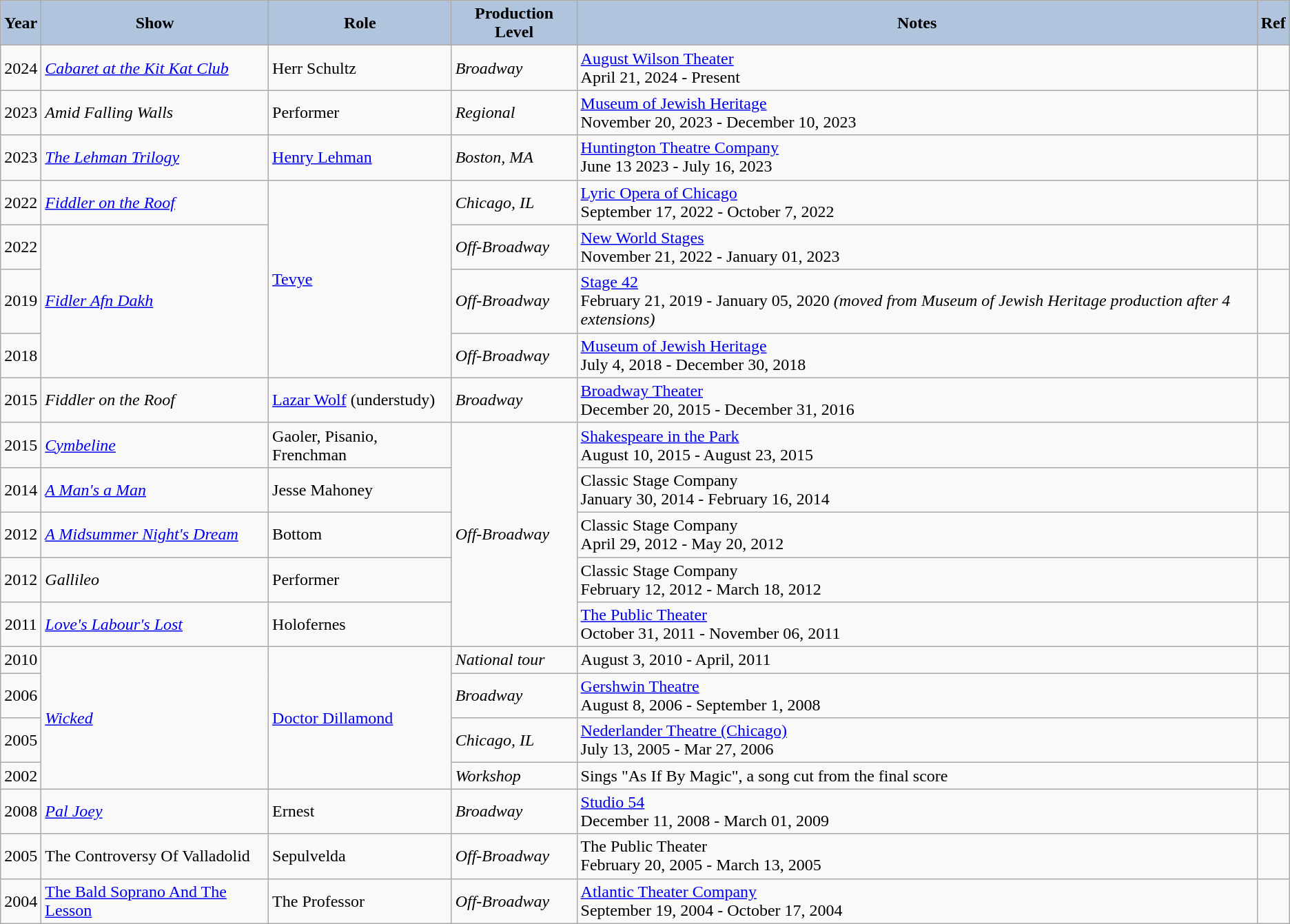<table class="wikitable sortable" style="font-size:90%width:60%;">
<tr style="text-align:center;">
<th style="background:#B0C4DE;">Year</th>
<th style="background:#B0C4DE;">Show</th>
<th style="background:#B0C4DE;">Role</th>
<th style="background:#B0C4DE;">Production Level</th>
<th style="background:#B0C4DE;">Notes</th>
<th style="background:#B0C4DE;">Ref</th>
</tr>
<tr>
<td style="text-align:center;">2024</td>
<td><em><a href='#'>Cabaret at the Kit Kat Club</a></em></td>
<td>Herr Schultz</td>
<td><em>Broadway</em></td>
<td><a href='#'>August Wilson Theater</a><br>April 21, 2024 - Present</td>
<td></td>
</tr>
<tr>
<td style="text-align:center;">2023</td>
<td><em>Amid Falling Walls</em></td>
<td>Performer</td>
<td><em>Regional</em></td>
<td><a href='#'>Museum of Jewish Heritage</a><br>November 20, 2023 -  December 10, 2023</td>
<td></td>
</tr>
<tr>
<td style="text-align:center;">2023</td>
<td><em><a href='#'>The Lehman Trilogy</a></em></td>
<td><a href='#'>Henry Lehman</a></td>
<td><em>Boston, MA</em></td>
<td><a href='#'>Huntington Theatre Company</a><br>June 13 2023 - July 16, 2023</td>
<td></td>
</tr>
<tr>
<td style="text-align:center;">2022</td>
<td><em><a href='#'>Fiddler on the Roof</a></em></td>
<td rowspan="4"><a href='#'>Tevye</a></td>
<td><em>Chicago, IL</em></td>
<td><a href='#'>Lyric Opera of Chicago</a><br>September 17, 2022 - October 7, 2022</td>
<td></td>
</tr>
<tr>
<td style="text-align:center;">2022</td>
<td rowspan="3"><em><a href='#'>Fidler Afn Dakh</a></em></td>
<td><em>Off-Broadway</em></td>
<td><a href='#'>New World Stages</a><br>November 21, 2022 - January 01, 2023</td>
<td></td>
</tr>
<tr>
<td style="text-align:center;">2019</td>
<td><em>Off-Broadway</em></td>
<td><a href='#'>Stage 42</a><br>February 21, 2019 - January 05, 2020
<em>(moved from Museum of Jewish Heritage production after 4 extensions)</em></td>
<td></td>
</tr>
<tr>
<td style="text-align:center;">2018</td>
<td><em>Off-Broadway</em></td>
<td><a href='#'>Museum of Jewish Heritage</a><br>July 4, 2018 - December 30, 2018</td>
<td></td>
</tr>
<tr>
<td style="text-align:center;">2015</td>
<td><em>Fiddler on the Roof</em></td>
<td><a href='#'>Lazar Wolf</a> (understudy)</td>
<td><em>Broadway</em></td>
<td><a href='#'>Broadway Theater</a><br>December 20, 2015 - December 31, 2016</td>
<td></td>
</tr>
<tr>
<td style="text-align:center;">2015</td>
<td><em><a href='#'>Cymbeline</a></em></td>
<td>Gaoler, Pisanio, Frenchman</td>
<td rowspan="5"><em>Off-Broadway</em></td>
<td><a href='#'>Shakespeare in the Park</a><br>August 10, 2015 -  August 23, 2015</td>
<td></td>
</tr>
<tr>
<td style="text-align:center;">2014</td>
<td><em><a href='#'>A Man's a Man</a></em></td>
<td>Jesse Mahoney</td>
<td>Classic Stage Company<br>January 30, 2014 - February 16, 2014</td>
<td></td>
</tr>
<tr>
<td style="text-align:center;">2012</td>
<td><em><a href='#'>A Midsummer Night's Dream</a></em></td>
<td>Bottom</td>
<td>Classic Stage Company<br>April 29, 2012 - May 20, 2012</td>
<td></td>
</tr>
<tr>
<td style="text-align:center;">2012</td>
<td><em>Gallileo</em></td>
<td>Performer</td>
<td>Classic Stage Company<br>February 12, 2012 - March 18, 2012</td>
<td></td>
</tr>
<tr>
<td style="text-align:center;">2011</td>
<td><em><a href='#'>Love's Labour's Lost</a></em></td>
<td>Holofernes</td>
<td><a href='#'>The Public Theater</a><br>October 31, 2011 - November 06, 2011</td>
<td></td>
</tr>
<tr>
<td style="text-align:center;">2010</td>
<td rowspan="4"><a href='#'><em>Wicked</em></a></td>
<td rowspan="4"><a href='#'>Doctor Dillamond</a></td>
<td><em>National tour</em></td>
<td>August 3, 2010 - April, 2011</td>
<td></td>
</tr>
<tr>
<td style="text-align:center;">2006</td>
<td><em>Broadway</em></td>
<td><a href='#'>Gershwin Theatre</a><br>August 8, 2006 - September 1, 2008</td>
<td></td>
</tr>
<tr>
<td style="text-align:center;">2005</td>
<td><em>Chicago, IL</em></td>
<td><a href='#'>Nederlander Theatre (Chicago)</a><br>July 13, 2005 - Mar 27, 2006</td>
<td></td>
</tr>
<tr>
<td style="text-align:center;">2002</td>
<td><em>Workshop</em></td>
<td>Sings "As If By Magic", a song cut from the final score</td>
<td></td>
</tr>
<tr>
<td style="text-align:center;">2008</td>
<td><a href='#'><em>Pal Joey</em></a></td>
<td>Ernest</td>
<td><em>Broadway</em></td>
<td><a href='#'>Studio 54</a><br>December 11, 2008 - March 01, 2009</td>
<td></td>
</tr>
<tr>
<td style="text-align:center;">2005</td>
<td>The Controversy Of Valladolid</td>
<td>Sepulvelda</td>
<td><em>Off-Broadway</em></td>
<td>The Public Theater<br>February 20, 2005 - March 13, 2005</td>
<td></td>
</tr>
<tr>
<td style="text-align:center;">2004</td>
<td><a href='#'>The Bald Soprano And The Lesson</a></td>
<td>The Professor</td>
<td><em>Off-Broadway</em></td>
<td><a href='#'>Atlantic Theater Company</a><br>September 19, 2004 - October 17, 2004</td>
<td></td>
</tr>
</table>
